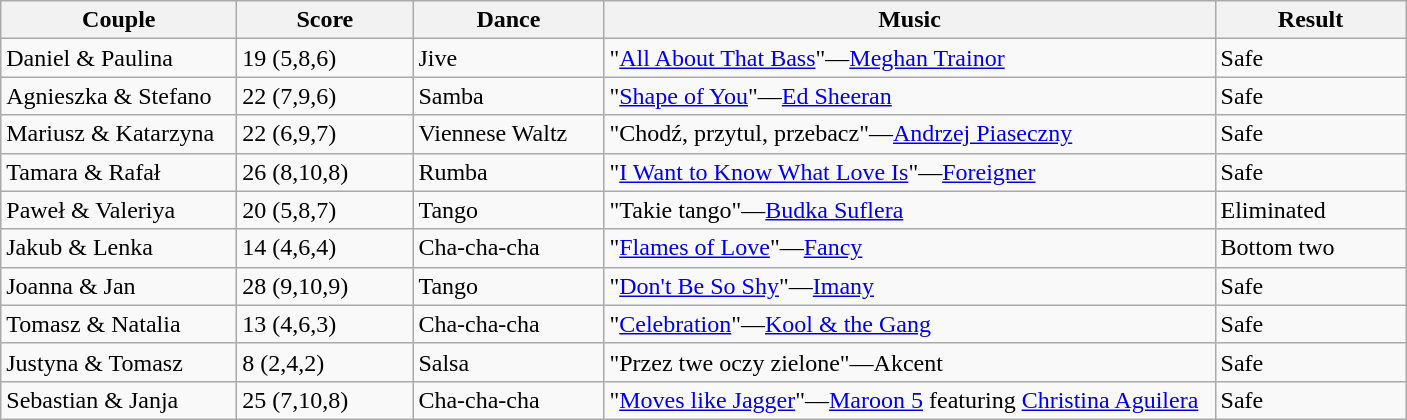<table class="wikitable">
<tr>
<th style="width:150px;">Couple</th>
<th style="width:110px;">Score</th>
<th style="width:120px;">Dance</th>
<th style="width:400px;">Music</th>
<th style="width:120px;">Result</th>
</tr>
<tr>
<td>Daniel & Paulina</td>
<td>19 (5,8,6)</td>
<td>Jive</td>
<td>"<a href='#'>All About That Bass</a>"—<a href='#'>Meghan Trainor</a></td>
<td>Safe</td>
</tr>
<tr>
<td>Agnieszka & Stefano</td>
<td>22 (7,9,6)</td>
<td>Samba</td>
<td>"<a href='#'>Shape of You</a>"—<a href='#'>Ed Sheeran</a></td>
<td>Safe</td>
</tr>
<tr>
<td>Mariusz & Katarzyna</td>
<td>22 (6,9,7)</td>
<td>Viennese Waltz</td>
<td>"Chodź, przytul, przebacz"—<a href='#'>Andrzej Piaseczny</a></td>
<td>Safe</td>
</tr>
<tr>
<td>Tamara & Rafał</td>
<td>26 (8,10,8)</td>
<td>Rumba</td>
<td>"<a href='#'>I Want to Know What Love Is</a>"—<a href='#'>Foreigner</a></td>
<td>Safe</td>
</tr>
<tr>
<td>Paweł & Valeriya</td>
<td>20 (5,8,7)</td>
<td>Tango</td>
<td>"Takie tango"—<a href='#'>Budka Suflera</a></td>
<td>Eliminated</td>
</tr>
<tr>
<td>Jakub & Lenka</td>
<td>14 (4,6,4)</td>
<td>Cha-cha-cha</td>
<td>"<a href='#'>Flames of Love</a>"—<a href='#'>Fancy</a></td>
<td>Bottom two</td>
</tr>
<tr>
<td>Joanna & Jan</td>
<td>28 (9,10,9)</td>
<td>Tango</td>
<td>"<a href='#'>Don't Be So Shy</a>"—<a href='#'>Imany</a></td>
<td>Safe</td>
</tr>
<tr>
<td>Tomasz & Natalia</td>
<td>13 (4,6,3)</td>
<td>Cha-cha-cha</td>
<td>"<a href='#'>Celebration</a>"—<a href='#'>Kool & the Gang</a></td>
<td>Safe</td>
</tr>
<tr>
<td>Justyna & Tomasz</td>
<td>8 (2,4,2)</td>
<td>Salsa</td>
<td>"Przez twe oczy zielone"—Akcent</td>
<td>Safe</td>
</tr>
<tr>
<td>Sebastian & Janja</td>
<td>25 (7,10,8)</td>
<td>Cha-cha-cha</td>
<td>"<a href='#'>Moves like Jagger</a>"—<a href='#'>Maroon 5</a> featuring <a href='#'>Christina Aguilera</a></td>
<td>Safe</td>
</tr>
</table>
